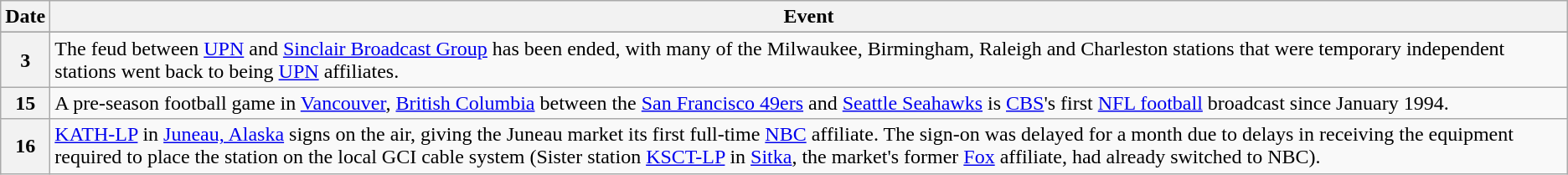<table class="wikitable">
<tr>
<th>Date</th>
<th>Event</th>
</tr>
<tr>
</tr>
<tr>
<th>3</th>
<td>The feud between <a href='#'>UPN</a> and <a href='#'>Sinclair Broadcast Group</a> has been ended, with many of the Milwaukee, Birmingham, Raleigh and Charleston stations that were temporary independent stations went back to being <a href='#'>UPN</a> affiliates.</td>
</tr>
<tr>
<th>15</th>
<td>A pre-season football game in <a href='#'>Vancouver</a>, <a href='#'>British Columbia</a> between the <a href='#'>San Francisco 49ers</a> and <a href='#'>Seattle Seahawks</a> is <a href='#'>CBS</a>'s first <a href='#'>NFL football</a> broadcast since January 1994.</td>
</tr>
<tr>
<th>16</th>
<td><a href='#'>KATH-LP</a> in <a href='#'>Juneau, Alaska</a> signs on the air, giving the Juneau market its first full-time <a href='#'>NBC</a> affiliate. The sign-on was delayed for a month due to delays in receiving the equipment required to place the station on the local GCI cable system (Sister station <a href='#'>KSCT-LP</a> in <a href='#'>Sitka</a>, the market's former <a href='#'>Fox</a> affiliate, had already switched to NBC).</td>
</tr>
</table>
